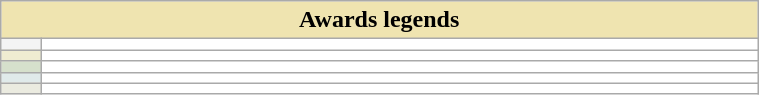<table class="wikitable" style="background-color:#FFFFFF;width:40%;">
<tr>
<th colspan="2" style="background-color:#EFE4B0;">Awards legends</th>
</tr>
<tr>
<td style="background-color:#F4F4F4;width:20px;"></td>
<td></td>
</tr>
<tr>
<td style="background-color:#EFECD1;width:20px;"></td>
<td></td>
</tr>
<tr>
<td style="background-color:#D6E0CC;width:20px;"></td>
<td></td>
</tr>
<tr>
<td style="background-color:#E0EAEA;width:20px;"></td>
<td></td>
</tr>
<tr>
<td style="background-color:#EBEBE0;width:20px;"></td>
<td></td>
</tr>
</table>
